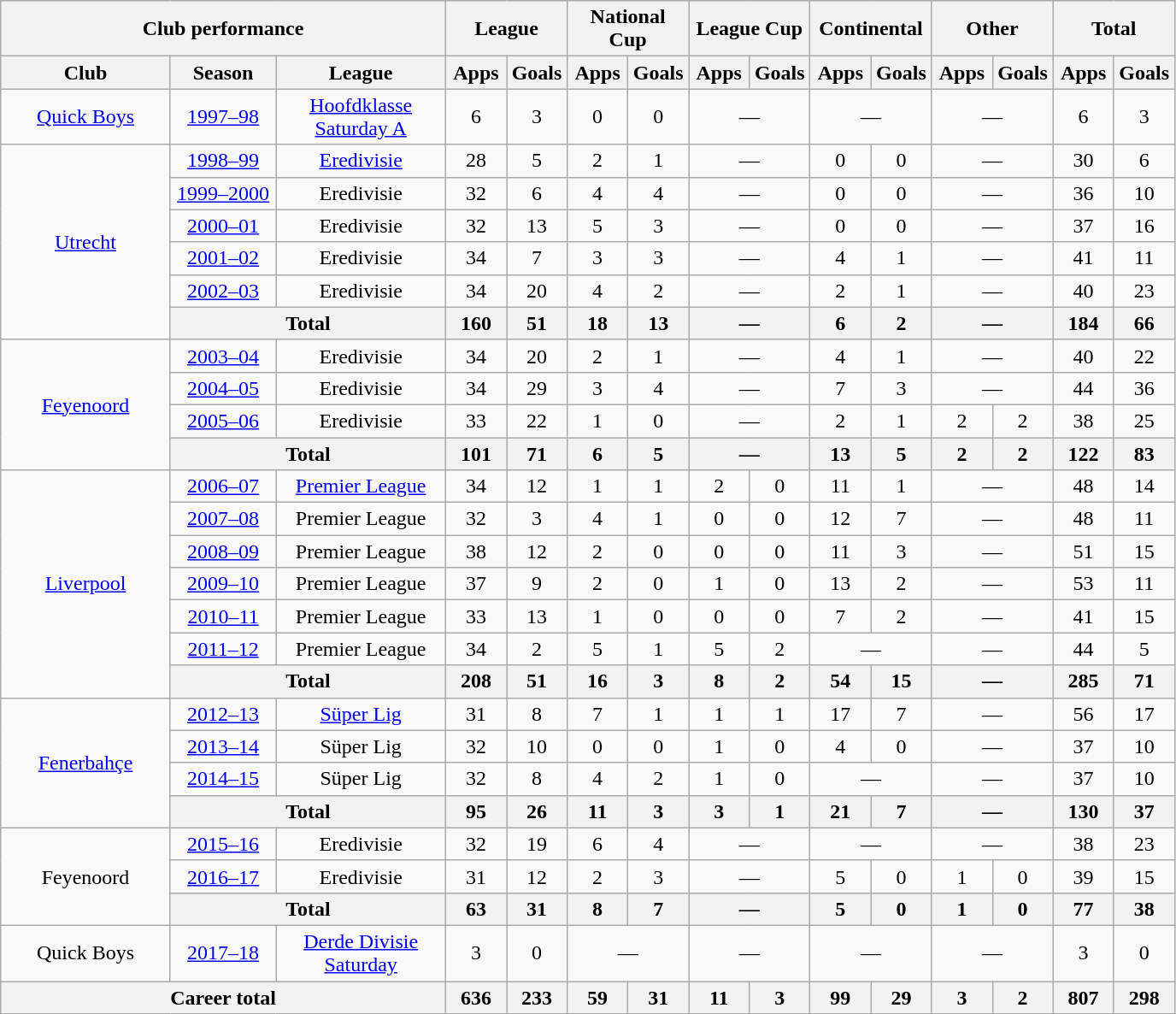<table class="wikitable" style="text-align: center;">
<tr>
<th colspan="3">Club performance</th>
<th colspan="2">League</th>
<th colspan="2">National Cup</th>
<th colspan="2">League Cup</th>
<th colspan="2">Continental</th>
<th colspan="2">Other</th>
<th colspan="3">Total</th>
</tr>
<tr>
<th width="125">Club</th>
<th width="75">Season</th>
<th width="125">League</th>
<th width="40">Apps</th>
<th width="40">Goals</th>
<th width="40">Apps</th>
<th width="40">Goals</th>
<th width="40">Apps</th>
<th width="40">Goals</th>
<th width="40">Apps</th>
<th width="40">Goals</th>
<th width="40">Apps</th>
<th width="40">Goals</th>
<th width="40">Apps</th>
<th width="40">Goals</th>
</tr>
<tr>
<td><a href='#'>Quick Boys</a></td>
<td><a href='#'>1997–98</a></td>
<td><a href='#'>Hoofdklasse Saturday A</a></td>
<td>6</td>
<td>3</td>
<td>0</td>
<td>0</td>
<td colspan="2">—</td>
<td colspan="2">—</td>
<td colspan="2">—</td>
<td>6</td>
<td>3</td>
</tr>
<tr>
<td rowspan="6"><a href='#'>Utrecht</a></td>
<td><a href='#'>1998–99</a></td>
<td><a href='#'>Eredivisie</a></td>
<td>28</td>
<td>5</td>
<td>2</td>
<td>1</td>
<td colspan="2">—</td>
<td>0</td>
<td>0</td>
<td colspan="2">—</td>
<td>30</td>
<td>6</td>
</tr>
<tr>
<td><a href='#'>1999–2000</a></td>
<td>Eredivisie</td>
<td>32</td>
<td>6</td>
<td>4</td>
<td>4</td>
<td colspan="2">—</td>
<td>0</td>
<td>0</td>
<td colspan="2">—</td>
<td>36</td>
<td>10</td>
</tr>
<tr>
<td><a href='#'>2000–01</a></td>
<td>Eredivisie</td>
<td>32</td>
<td>13</td>
<td>5</td>
<td>3</td>
<td colspan="2">—</td>
<td>0</td>
<td>0</td>
<td colspan="2">—</td>
<td>37</td>
<td>16</td>
</tr>
<tr>
<td><a href='#'>2001–02</a></td>
<td>Eredivisie</td>
<td>34</td>
<td>7</td>
<td>3</td>
<td>3</td>
<td colspan="2">—</td>
<td>4</td>
<td>1</td>
<td colspan="2">—</td>
<td>41</td>
<td>11</td>
</tr>
<tr>
<td><a href='#'>2002–03</a></td>
<td>Eredivisie</td>
<td>34</td>
<td>20</td>
<td>4</td>
<td>2</td>
<td colspan="2">—</td>
<td>2</td>
<td>1</td>
<td colspan="2">—</td>
<td>40</td>
<td>23</td>
</tr>
<tr>
<th colspan="2">Total</th>
<th>160</th>
<th>51</th>
<th>18</th>
<th>13</th>
<th colspan="2">—</th>
<th>6</th>
<th>2</th>
<th colspan="2">—</th>
<th>184</th>
<th>66</th>
</tr>
<tr>
<td rowspan="4"><a href='#'>Feyenoord</a></td>
<td><a href='#'>2003–04</a></td>
<td>Eredivisie</td>
<td>34</td>
<td>20</td>
<td>2</td>
<td>1</td>
<td colspan="2">—</td>
<td>4</td>
<td>1</td>
<td colspan="2">—</td>
<td>40</td>
<td>22</td>
</tr>
<tr>
<td><a href='#'>2004–05</a></td>
<td>Eredivisie</td>
<td>34</td>
<td>29</td>
<td>3</td>
<td>4</td>
<td colspan="2">—</td>
<td>7</td>
<td>3</td>
<td colspan="2">—</td>
<td>44</td>
<td>36</td>
</tr>
<tr>
<td><a href='#'>2005–06</a></td>
<td>Eredivisie</td>
<td>33</td>
<td>22</td>
<td>1</td>
<td>0</td>
<td colspan="2">—</td>
<td>2</td>
<td>1</td>
<td>2</td>
<td>2</td>
<td>38</td>
<td>25</td>
</tr>
<tr>
<th colspan="2">Total</th>
<th>101</th>
<th>71</th>
<th>6</th>
<th>5</th>
<th colspan="2">—</th>
<th>13</th>
<th>5</th>
<th>2</th>
<th>2</th>
<th>122</th>
<th>83</th>
</tr>
<tr>
<td rowspan="7"><a href='#'>Liverpool</a></td>
<td><a href='#'>2006–07</a></td>
<td><a href='#'>Premier League</a></td>
<td>34</td>
<td>12</td>
<td>1</td>
<td>1</td>
<td>2</td>
<td>0</td>
<td>11</td>
<td>1</td>
<td colspan="2">—</td>
<td>48</td>
<td>14</td>
</tr>
<tr>
<td><a href='#'>2007–08</a></td>
<td>Premier League</td>
<td>32</td>
<td>3</td>
<td>4</td>
<td>1</td>
<td>0</td>
<td>0</td>
<td>12</td>
<td>7</td>
<td colspan="2">—</td>
<td>48</td>
<td>11</td>
</tr>
<tr>
<td><a href='#'>2008–09</a></td>
<td>Premier League</td>
<td>38</td>
<td>12</td>
<td>2</td>
<td>0</td>
<td>0</td>
<td>0</td>
<td>11</td>
<td>3</td>
<td colspan="2">—</td>
<td>51</td>
<td>15</td>
</tr>
<tr>
<td><a href='#'>2009–10</a></td>
<td>Premier League</td>
<td>37</td>
<td>9</td>
<td>2</td>
<td>0</td>
<td>1</td>
<td>0</td>
<td>13</td>
<td>2</td>
<td colspan="2">—</td>
<td>53</td>
<td>11</td>
</tr>
<tr>
<td><a href='#'>2010–11</a></td>
<td>Premier League</td>
<td>33</td>
<td>13</td>
<td>1</td>
<td>0</td>
<td>0</td>
<td>0</td>
<td>7</td>
<td>2</td>
<td colspan="2">—</td>
<td>41</td>
<td>15</td>
</tr>
<tr>
<td><a href='#'>2011–12</a></td>
<td>Premier League</td>
<td>34</td>
<td>2</td>
<td>5</td>
<td>1</td>
<td>5</td>
<td>2</td>
<td colspan="2">—</td>
<td colspan="2">—</td>
<td>44</td>
<td>5</td>
</tr>
<tr>
<th colspan="2">Total</th>
<th>208</th>
<th>51</th>
<th>16</th>
<th>3</th>
<th>8</th>
<th>2</th>
<th>54</th>
<th>15</th>
<th colspan="2">—</th>
<th>285</th>
<th>71</th>
</tr>
<tr>
<td rowspan="4"><a href='#'>Fenerbahçe</a></td>
<td><a href='#'>2012–13</a></td>
<td><a href='#'>Süper Lig</a></td>
<td>31</td>
<td>8</td>
<td>7</td>
<td>1</td>
<td>1</td>
<td>1</td>
<td>17</td>
<td>7</td>
<td colspan="2">—</td>
<td>56</td>
<td>17</td>
</tr>
<tr>
<td><a href='#'>2013–14</a></td>
<td>Süper Lig</td>
<td>32</td>
<td>10</td>
<td>0</td>
<td>0</td>
<td>1</td>
<td>0</td>
<td>4</td>
<td>0</td>
<td colspan="2">—</td>
<td>37</td>
<td>10</td>
</tr>
<tr>
<td><a href='#'>2014–15</a></td>
<td>Süper Lig</td>
<td>32</td>
<td>8</td>
<td>4</td>
<td>2</td>
<td>1</td>
<td>0</td>
<td colspan="2">—</td>
<td colspan="2">—</td>
<td>37</td>
<td>10</td>
</tr>
<tr>
<th colspan="2">Total</th>
<th>95</th>
<th>26</th>
<th>11</th>
<th>3</th>
<th>3</th>
<th>1</th>
<th>21</th>
<th>7</th>
<th colspan="2">—</th>
<th>130</th>
<th>37</th>
</tr>
<tr>
<td rowspan="3">Feyenoord</td>
<td><a href='#'>2015–16</a></td>
<td>Eredivisie</td>
<td>32</td>
<td>19</td>
<td>6</td>
<td>4</td>
<td colspan="2">—</td>
<td colspan="2">—</td>
<td colspan="2">—</td>
<td>38</td>
<td>23</td>
</tr>
<tr>
<td><a href='#'>2016–17</a></td>
<td>Eredivisie</td>
<td>31</td>
<td>12</td>
<td>2</td>
<td>3</td>
<td colspan="2">—</td>
<td>5</td>
<td>0</td>
<td>1</td>
<td>0</td>
<td>39</td>
<td>15</td>
</tr>
<tr>
<th colspan="2">Total</th>
<th>63</th>
<th>31</th>
<th>8</th>
<th>7</th>
<th colspan="2">—</th>
<th>5</th>
<th>0</th>
<th>1</th>
<th>0</th>
<th>77</th>
<th>38</th>
</tr>
<tr>
<td>Quick Boys</td>
<td><a href='#'>2017–18</a></td>
<td><a href='#'>Derde Divisie Saturday</a></td>
<td>3</td>
<td>0</td>
<td colspan="2">—</td>
<td colspan="2">—</td>
<td colspan="2">—</td>
<td colspan="2">—</td>
<td>3</td>
<td>0</td>
</tr>
<tr>
<th colspan="3">Career total</th>
<th>636</th>
<th>233</th>
<th>59</th>
<th>31</th>
<th>11</th>
<th>3</th>
<th>99</th>
<th>29</th>
<th>3</th>
<th>2</th>
<th>807</th>
<th>298</th>
</tr>
</table>
